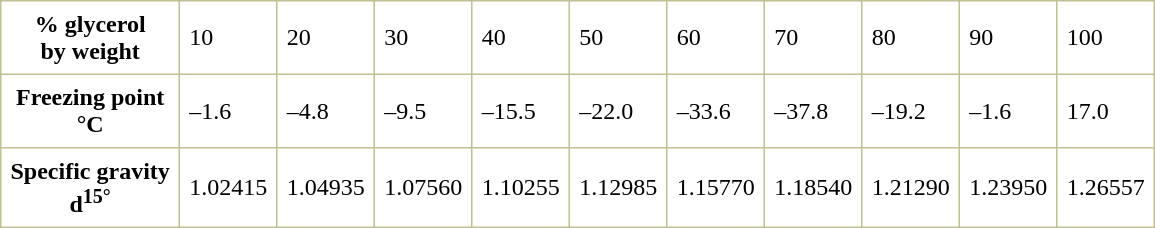<table border="1" cellspacing="0" cellpadding="6" style="margin: 0 0 0 0.5em; background: white; border-collapse: collapse; border-color: #C0C090;">
<tr>
<th>% glycerol<br>by weight</th>
<td>10</td>
<td>20</td>
<td>30</td>
<td>40</td>
<td>50</td>
<td>60</td>
<td>70</td>
<td>80</td>
<td>90</td>
<td>100</td>
</tr>
<tr>
<th>Freezing point<br>°C</th>
<td>–1.6</td>
<td>–4.8</td>
<td>–9.5</td>
<td>–15.5</td>
<td>–22.0</td>
<td>–33.6</td>
<td>–37.8</td>
<td>–19.2</td>
<td>–1.6</td>
<td>17.0</td>
</tr>
<tr>
<th>Specific gravity<br>d<sup>15°</sup></th>
<td>1.02415</td>
<td>1.04935</td>
<td>1.07560</td>
<td>1.10255</td>
<td>1.12985</td>
<td>1.15770</td>
<td>1.18540</td>
<td>1.21290</td>
<td>1.23950</td>
<td>1.26557</td>
</tr>
</table>
